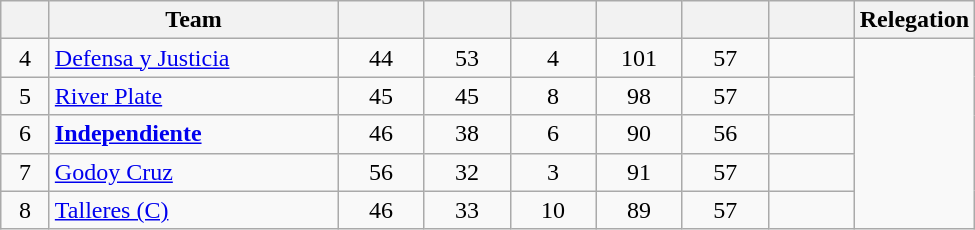<table class="wikitable sortable" style="text-align: center;">
<tr>
<th width=25></th>
<th width=185>Team</th>
<th width=50></th>
<th width=50></th>
<th width=50></th>
<th width=50></th>
<th width=50></th>
<th width=50></th>
<th>Relegation</th>
</tr>
<tr>
<td>4</td>
<td align="left"><a href='#'>Defensa y Justicia</a></td>
<td>44</td>
<td>53</td>
<td>4</td>
<td>101</td>
<td>57</td>
<td><strong></strong></td>
</tr>
<tr>
<td>5</td>
<td align="left"><a href='#'>River Plate</a></td>
<td>45</td>
<td>45</td>
<td>8</td>
<td>98</td>
<td>57</td>
<td><strong></strong></td>
</tr>
<tr>
<td>6</td>
<td align="left"><strong><a href='#'>Independiente</a></strong></td>
<td>46</td>
<td>38</td>
<td>6</td>
<td>90</td>
<td>56</td>
<td><strong></strong></td>
</tr>
<tr>
<td>7</td>
<td align="left"><a href='#'>Godoy Cruz</a></td>
<td>56</td>
<td>32</td>
<td>3</td>
<td>91</td>
<td>57</td>
<td><strong></strong></td>
</tr>
<tr>
<td>8</td>
<td align="left"><a href='#'>Talleres (C)</a></td>
<td>46</td>
<td>33</td>
<td>10</td>
<td>89</td>
<td>57</td>
<td><strong></strong></td>
</tr>
</table>
